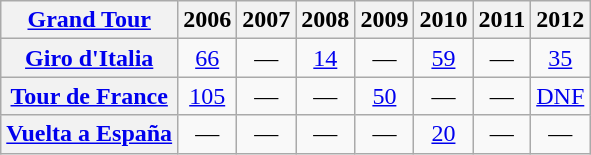<table class="wikitable plainrowheaders">
<tr>
<th scope="col"><a href='#'>Grand Tour</a></th>
<th scope="col">2006</th>
<th scope="col">2007</th>
<th scope="col">2008</th>
<th scope="col">2009</th>
<th scope="col">2010</th>
<th scope="col">2011</th>
<th scope="col">2012</th>
</tr>
<tr style="text-align:center;">
<th scope="row"> <a href='#'>Giro d'Italia</a></th>
<td><a href='#'>66</a></td>
<td>—</td>
<td><a href='#'>14</a></td>
<td>—</td>
<td><a href='#'>59</a></td>
<td>—</td>
<td><a href='#'>35</a></td>
</tr>
<tr style="text-align:center;">
<th scope="row"> <a href='#'>Tour de France</a></th>
<td><a href='#'>105</a></td>
<td>—</td>
<td>—</td>
<td><a href='#'>50</a></td>
<td>—</td>
<td>—</td>
<td><a href='#'>DNF</a></td>
</tr>
<tr style="text-align:center;">
<th scope="row"> <a href='#'>Vuelta a España</a></th>
<td>—</td>
<td>—</td>
<td>—</td>
<td>—</td>
<td><a href='#'>20</a></td>
<td>—</td>
<td>—</td>
</tr>
</table>
